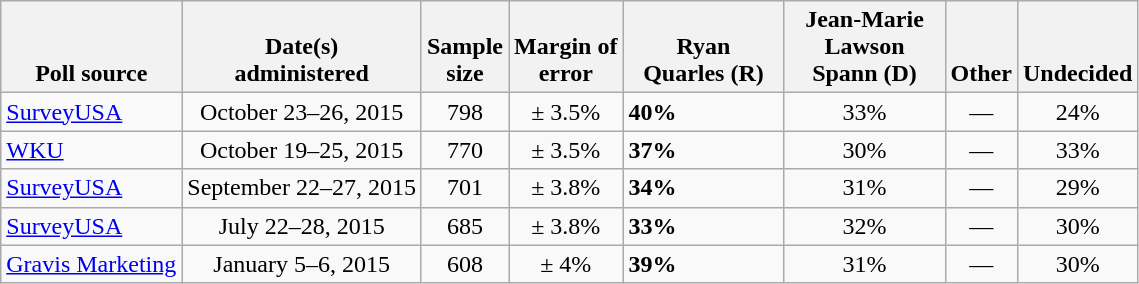<table class="wikitable">
<tr valign= bottom>
<th>Poll source</th>
<th>Date(s)<br>administered</th>
<th>Sample<br>size</th>
<th>Margin of<br>error</th>
<th style="width:100px;">Ryan<br>Quarles (R)</th>
<th style="width:100px;">Jean-Marie<br>Lawson<br>Spann (D)</th>
<th style="width:40px;">Other</th>
<th style="width:40px;">Undecided</th>
</tr>
<tr>
<td><a href='#'>SurveyUSA</a></td>
<td align=center>October 23–26, 2015</td>
<td align=center>798</td>
<td align=center>± 3.5%</td>
<td><strong>40%</strong></td>
<td align=center>33%</td>
<td align=center>—</td>
<td align=center>24%</td>
</tr>
<tr>
<td><a href='#'>WKU</a></td>
<td align=center>October 19–25, 2015</td>
<td align=center>770</td>
<td align=center>± 3.5%</td>
<td><strong>37%</strong></td>
<td align=center>30%</td>
<td align=center>—</td>
<td align=center>33%</td>
</tr>
<tr>
<td><a href='#'>SurveyUSA</a></td>
<td align=center>September 22–27, 2015</td>
<td align=center>701</td>
<td align=center>± 3.8%</td>
<td><strong>34%</strong></td>
<td align=center>31%</td>
<td align=center>—</td>
<td align=center>29%</td>
</tr>
<tr>
<td><a href='#'>SurveyUSA</a></td>
<td align=center>July 22–28, 2015</td>
<td align=center>685</td>
<td align=center>± 3.8%</td>
<td><strong>33%</strong></td>
<td align=center>32%</td>
<td align=center>—</td>
<td align=center>30%</td>
</tr>
<tr>
<td><a href='#'>Gravis Marketing</a></td>
<td align=center>January 5–6, 2015</td>
<td align=center>608</td>
<td align=center>± 4%</td>
<td><strong>39%</strong></td>
<td align=center>31%</td>
<td align=center>—</td>
<td align=center>30%</td>
</tr>
</table>
